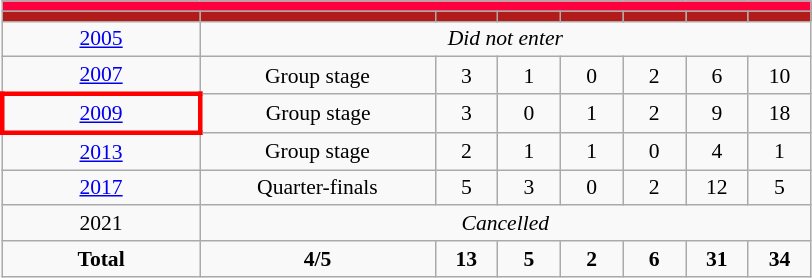<table class="wikitable" style="text-align: center;font-size:90%;">
<tr>
<th style="background:#FF003F;" colspan=8></th>
</tr>
<tr>
<th style="background:#B31B1B;" width=125></th>
<th style="background:#B31B1B;" width=150></th>
<th style="background:#B31B1B;" width=35></th>
<th style="background:#B31B1B;" width=35></th>
<th style="background:#B31B1B;" width=35></th>
<th style="background:#B31B1B;" width=35></th>
<th style="background:#B31B1B;" width=35></th>
<th style="background:#B31B1B;" width=35></th>
</tr>
<tr bgcolor=>
<td> <a href='#'>2005</a></td>
<td colspan=8 rowspan=1><em>Did not enter</em></td>
</tr>
<tr bgcolor=>
<td> <a href='#'>2007</a></td>
<td>Group stage</td>
<td>3</td>
<td>1</td>
<td>0</td>
<td>2</td>
<td>6</td>
<td>10</td>
</tr>
<tr bgcolor=>
<td style="border: 3px solid red"> <a href='#'>2009</a></td>
<td>Group stage</td>
<td>3</td>
<td>0</td>
<td>1</td>
<td>2</td>
<td>9</td>
<td>18</td>
</tr>
<tr bgcolor=>
<td> <a href='#'>2013</a></td>
<td>Group stage</td>
<td>2</td>
<td>1</td>
<td>1</td>
<td>0</td>
<td>4</td>
<td>1</td>
</tr>
<tr>
<td> <a href='#'>2017</a></td>
<td>Quarter-finals</td>
<td>5</td>
<td>3</td>
<td>0</td>
<td>2</td>
<td>12</td>
<td>5</td>
</tr>
<tr bgcolor=>
<td> 2021</td>
<td colspan=8 rowspan=1><em>Cancelled</em></td>
</tr>
<tr>
<td><strong>Total</strong></td>
<td><strong>4/5</strong></td>
<td><strong>13</strong></td>
<td><strong>5</strong></td>
<td><strong>2</strong></td>
<td><strong>6</strong></td>
<td><strong>31</strong></td>
<td><strong>34</strong></td>
</tr>
</table>
